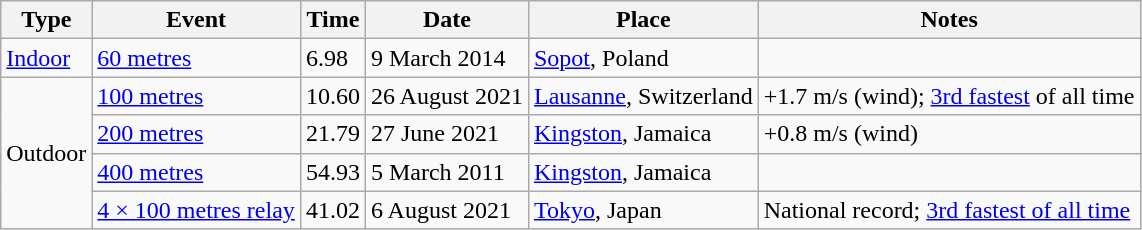<table class="wikitable">
<tr>
<th>Type</th>
<th>Event</th>
<th>Time</th>
<th>Date</th>
<th>Place</th>
<th>Notes</th>
</tr>
<tr>
<td><a href='#'>Indoor</a></td>
<td><a href='#'>60 metres</a></td>
<td>6.98</td>
<td>9 March 2014</td>
<td><a href='#'>Sopot</a>, Poland</td>
<td></td>
</tr>
<tr>
<td rowspan=4>Outdoor</td>
<td><a href='#'>100 metres</a></td>
<td>10.60</td>
<td>26 August 2021</td>
<td><a href='#'>Lausanne</a>, Switzerland</td>
<td>+1.7 m/s (wind); <a href='#'>3rd fastest</a> of all time</td>
</tr>
<tr>
<td><a href='#'>200 metres</a></td>
<td>21.79</td>
<td>27 June 2021</td>
<td><a href='#'>Kingston</a>, Jamaica</td>
<td>+0.8 m/s (wind)</td>
</tr>
<tr>
<td><a href='#'>400 metres</a></td>
<td>54.93</td>
<td>5 March 2011</td>
<td><a href='#'>Kingston</a>, Jamaica</td>
<td></td>
</tr>
<tr>
<td><a href='#'>4 × 100 metres relay</a></td>
<td>41.02</td>
<td>6 August 2021</td>
<td><a href='#'>Tokyo</a>, Japan</td>
<td>National record; <a href='#'>3rd fastest of all time</a></td>
</tr>
</table>
